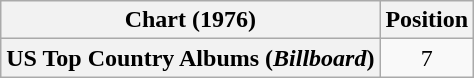<table class="wikitable plainrowheaders" style="text-align:center">
<tr>
<th scope="col">Chart (1976)</th>
<th scope="col">Position</th>
</tr>
<tr>
<th scope="row">US Top Country Albums (<em>Billboard</em>)</th>
<td>7</td>
</tr>
</table>
